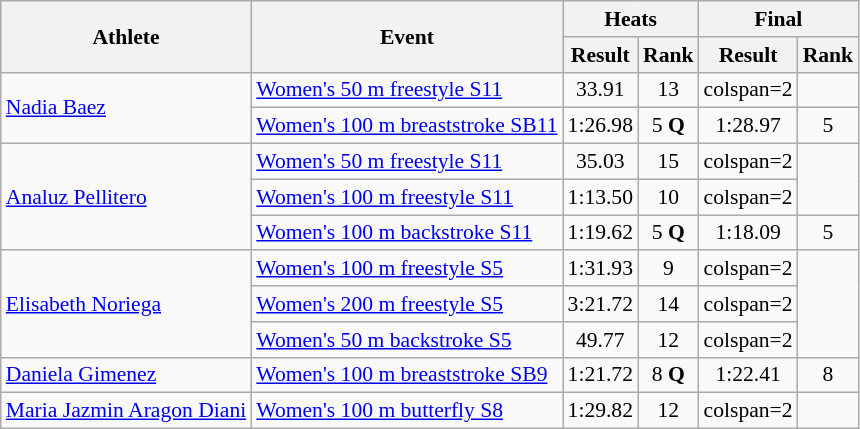<table class=wikitable style="font-size:90%">
<tr>
<th rowspan="2">Athlete</th>
<th rowspan="2">Event</th>
<th colspan="2">Heats</th>
<th colspan="2">Final</th>
</tr>
<tr>
<th>Result</th>
<th>Rank</th>
<th>Result</th>
<th>Rank</th>
</tr>
<tr align=center>
<td align=left rowspan=2><a href='#'>Nadia Baez</a></td>
<td align=left><a href='#'>Women's 50 m freestyle S11</a></td>
<td>33.91</td>
<td>13</td>
<td>colspan=2 </td>
</tr>
<tr align=center>
<td align=left><a href='#'>Women's 100 m breaststroke SB11</a></td>
<td>1:26.98</td>
<td>5 <strong>Q</strong></td>
<td>1:28.97</td>
<td>5</td>
</tr>
<tr align=center>
<td align=left rowspan=3><a href='#'>Analuz Pellitero</a></td>
<td align=left><a href='#'>Women's 50 m freestyle S11</a></td>
<td>35.03</td>
<td>15</td>
<td>colspan=2 </td>
</tr>
<tr align=center>
<td align=left><a href='#'>Women's 100 m freestyle S11</a></td>
<td>1:13.50</td>
<td>10</td>
<td>colspan=2 </td>
</tr>
<tr align=center>
<td align=left><a href='#'>Women's 100 m backstroke S11</a></td>
<td>1:19.62</td>
<td>5 <strong>Q</strong></td>
<td>1:18.09</td>
<td>5</td>
</tr>
<tr align=center>
<td align=left rowspan=3><a href='#'>Elisabeth Noriega</a></td>
<td align=left><a href='#'>Women's 100 m freestyle S5</a></td>
<td>1:31.93</td>
<td>9</td>
<td>colspan=2 </td>
</tr>
<tr align=center>
<td align=left><a href='#'>Women's 200 m freestyle S5</a></td>
<td>3:21.72</td>
<td>14</td>
<td>colspan=2 </td>
</tr>
<tr align=center>
<td align=left><a href='#'>Women's 50 m backstroke S5</a></td>
<td>49.77</td>
<td>12</td>
<td>colspan=2 </td>
</tr>
<tr align=center>
<td align=left><a href='#'>Daniela Gimenez</a></td>
<td align=left><a href='#'>Women's 100 m breaststroke SB9</a></td>
<td>1:21.72</td>
<td>8 <strong>Q</strong></td>
<td>1:22.41</td>
<td>8</td>
</tr>
<tr align=center>
<td align=left><a href='#'>Maria Jazmin Aragon Diani</a></td>
<td align=left><a href='#'>Women's 100 m butterfly S8</a></td>
<td>1:29.82</td>
<td>12</td>
<td>colspan=2 </td>
</tr>
</table>
